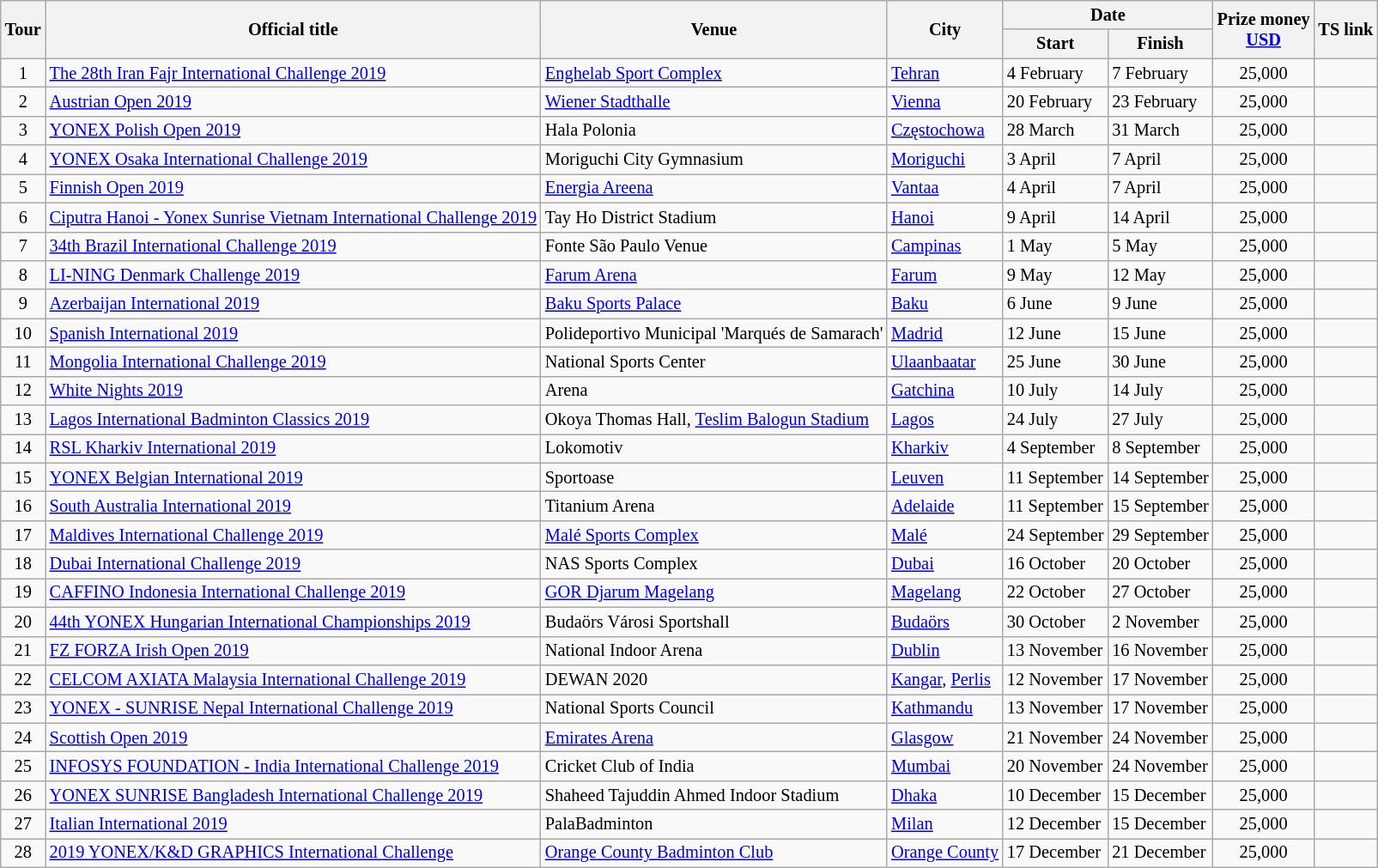<table class=wikitable style="font-size:85%">
<tr>
<th rowspan="2">Tour</th>
<th rowspan="2">Official title</th>
<th rowspan="2">Venue</th>
<th rowspan="2">City</th>
<th colspan="2">Date</th>
<th rowspan="2">Prize money <br><a href='#'>USD</a></th>
<th rowspan="2">TS link</th>
</tr>
<tr>
<th>Start</th>
<th>Finish</th>
</tr>
<tr>
<td align="center">1</td>
<td> <a href='#'>The 28th Iran Fajr International Challenge 2019</a></td>
<td><a href='#'>Enghelab Sport Complex</a></td>
<td><a href='#'>Tehran</a></td>
<td>4 February</td>
<td>7 February</td>
<td align="center">25,000</td>
<td aligh="center"></td>
</tr>
<tr>
<td align="center">2</td>
<td> <a href='#'>Austrian Open 2019</a></td>
<td><a href='#'>Wiener Stadthalle</a></td>
<td><a href='#'>Vienna</a></td>
<td>20 February</td>
<td>23 February</td>
<td align="center">25,000</td>
<td aligh="center"></td>
</tr>
<tr>
<td align="center">3</td>
<td> <a href='#'>YONEX Polish Open 2019</a></td>
<td>Hala Polonia</td>
<td><a href='#'>Częstochowa</a></td>
<td>28 March</td>
<td>31 March</td>
<td align="center">25,000</td>
<td aligh="center"></td>
</tr>
<tr>
<td align="center">4</td>
<td> <a href='#'>YONEX Osaka International Challenge 2019</a></td>
<td>Moriguchi City Gymnasium</td>
<td><a href='#'>Moriguchi</a></td>
<td>3 April</td>
<td>7 April</td>
<td align="center">25,000</td>
<td aligh="center"></td>
</tr>
<tr>
<td align="center">5</td>
<td> <a href='#'>Finnish Open 2019</a></td>
<td><a href='#'>Energia Areena</a></td>
<td><a href='#'>Vantaa</a></td>
<td>4 April</td>
<td>7 April</td>
<td align="center">25,000</td>
<td aligh="center"></td>
</tr>
<tr>
<td align="center">6</td>
<td> <a href='#'>Ciputra Hanoi - Yonex Sunrise Vietnam International Challenge 2019</a></td>
<td>Tay Ho District Stadium</td>
<td><a href='#'>Hanoi</a></td>
<td>9 April</td>
<td>14 April</td>
<td align="center">25,000</td>
<td aligh="center"></td>
</tr>
<tr>
<td align="center">7</td>
<td> <a href='#'>34th Brazil International Challenge 2019</a></td>
<td>Fonte São Paulo Venue</td>
<td><a href='#'>Campinas</a></td>
<td>1 May</td>
<td>5 May</td>
<td align="center">25,000</td>
<td aligh="center"></td>
</tr>
<tr>
<td align="center">8</td>
<td> <a href='#'>LI-NING Denmark Challenge 2019</a></td>
<td><a href='#'>Farum Arena</a></td>
<td><a href='#'>Farum</a></td>
<td>9 May</td>
<td>12 May</td>
<td align="center">25,000</td>
<td aligh="center"></td>
</tr>
<tr>
<td align="center">9</td>
<td> <a href='#'>Azerbaijan International 2019</a></td>
<td><a href='#'>Baku Sports Palace</a></td>
<td><a href='#'>Baku</a></td>
<td>6 June</td>
<td>9 June</td>
<td align="center">25,000</td>
<td aligh="center"></td>
</tr>
<tr>
<td align="center">10</td>
<td> <a href='#'>Spanish International 2019</a></td>
<td>Polideportivo Municipal 'Marqués de Samarach'</td>
<td><a href='#'>Madrid</a></td>
<td>12 June</td>
<td>15 June</td>
<td align="center">25,000</td>
<td aligh="center"></td>
</tr>
<tr>
<td align="center">11</td>
<td> <a href='#'>Mongolia International Challenge 2019</a></td>
<td>National Sports Center</td>
<td><a href='#'>Ulaanbaatar</a></td>
<td>25 June</td>
<td>30 June</td>
<td align="center">25,000</td>
<td aligh="center"></td>
</tr>
<tr>
<td align="center">12</td>
<td> <a href='#'>White Nights 2019</a></td>
<td>Arena</td>
<td><a href='#'>Gatchina</a></td>
<td>10 July</td>
<td>14 July</td>
<td align="center">25,000</td>
<td aligh="center"></td>
</tr>
<tr>
<td align="center">13</td>
<td> <a href='#'>Lagos International Badminton Classics 2019</a></td>
<td>Okoya Thomas Hall, <a href='#'>Teslim Balogun Stadium</a></td>
<td><a href='#'>Lagos</a></td>
<td>24 July</td>
<td>27 July</td>
<td align="center">25,000</td>
<td aligh="center"></td>
</tr>
<tr>
<td align="center">14</td>
<td> <a href='#'>RSL Kharkiv International 2019</a></td>
<td>Lokomotiv</td>
<td><a href='#'>Kharkiv</a></td>
<td>4 September</td>
<td>8 September</td>
<td align="center">25,000</td>
<td aligh="center"></td>
</tr>
<tr>
<td align="center">15</td>
<td> <a href='#'>YONEX Belgian International 2019</a></td>
<td>Sportoase</td>
<td><a href='#'>Leuven</a></td>
<td>11 September</td>
<td>14 September</td>
<td align="center">25,000</td>
<td aligh="center"></td>
</tr>
<tr>
<td align="center">16</td>
<td> <a href='#'>South Australia International 2019</a></td>
<td>Titanium Arena</td>
<td><a href='#'>Adelaide</a></td>
<td>11 September</td>
<td>15 September</td>
<td align="center">25,000</td>
<td aligh="center"></td>
</tr>
<tr>
<td align="center">17</td>
<td> <a href='#'>Maldives International Challenge 2019</a></td>
<td><a href='#'>Malé Sports Complex</a></td>
<td><a href='#'>Malé</a></td>
<td>24 September</td>
<td>29 September</td>
<td align="center">25,000</td>
<td aligh="center"></td>
</tr>
<tr>
<td align="center">18</td>
<td> <a href='#'>Dubai International Challenge 2019</a></td>
<td>NAS Sports Complex</td>
<td><a href='#'>Dubai</a></td>
<td>16 October</td>
<td>20 October</td>
<td align="center">25,000</td>
<td aligh="center"></td>
</tr>
<tr>
<td align="center">19</td>
<td> <a href='#'>CAFFINO Indonesia International Challenge 2019</a></td>
<td><a href='#'>GOR Djarum Magelang</a></td>
<td><a href='#'>Magelang</a></td>
<td>22 October</td>
<td>27 October</td>
<td align="center">25,000</td>
<td aligh="center"></td>
</tr>
<tr>
<td align="center">20</td>
<td> <a href='#'>44th YONEX Hungarian International Championships 2019</a></td>
<td>Budaörs Városi Sportshall</td>
<td><a href='#'>Budaörs</a></td>
<td>30 October</td>
<td>2 November</td>
<td align="center">25,000</td>
<td aligh="center"></td>
</tr>
<tr>
<td align="center">21</td>
<td> <a href='#'>FZ FORZA Irish Open 2019</a></td>
<td>National Indoor Arena</td>
<td><a href='#'>Dublin</a></td>
<td>13 November</td>
<td>16 November</td>
<td align="center">25,000</td>
<td aligh="center"></td>
</tr>
<tr>
<td align="center">22</td>
<td> <a href='#'>CELCOM AXIATA Malaysia International Challenge 2019</a></td>
<td>DEWAN 2020</td>
<td><a href='#'>Kangar</a>, <a href='#'>Perlis</a></td>
<td>12 November</td>
<td>17 November</td>
<td align="center">25,000</td>
<td aligh="center"></td>
</tr>
<tr>
<td align="center">23</td>
<td> <a href='#'>YONEX - SUNRISE Nepal International Challenge 2019</a></td>
<td>National Sports Council</td>
<td><a href='#'>Kathmandu</a></td>
<td>13 November</td>
<td>17 November</td>
<td align="center">25,000</td>
<td aligh="center"></td>
</tr>
<tr>
<td align="center">24</td>
<td> <a href='#'>Scottish Open 2019</a></td>
<td><a href='#'>Emirates Arena</a></td>
<td><a href='#'>Glasgow</a></td>
<td>21 November</td>
<td>24 November</td>
<td align="center">25,000</td>
<td aligh="center"></td>
</tr>
<tr>
<td align="center">25</td>
<td> <a href='#'>INFOSYS FOUNDATION - India International Challenge 2019</a></td>
<td>Cricket Club of India</td>
<td><a href='#'>Mumbai</a></td>
<td>20 November</td>
<td>24 November</td>
<td align="center">25,000</td>
<td aligh="center"></td>
</tr>
<tr>
<td align="center">26</td>
<td> <a href='#'>YONEX SUNRISE Bangladesh International Challenge 2019</a></td>
<td>Shaheed Tajuddin Ahmed Indoor Stadium</td>
<td><a href='#'>Dhaka</a></td>
<td>10 December</td>
<td>15 December</td>
<td align="center">25,000</td>
<td aligh="center"></td>
</tr>
<tr>
<td align="center">27</td>
<td> <a href='#'>Italian International 2019</a></td>
<td>PalaBadminton</td>
<td><a href='#'>Milan</a></td>
<td>12 December</td>
<td>15 December</td>
<td align="center">25,000</td>
<td aligh="center"></td>
</tr>
<tr>
<td align="center">28</td>
<td> <a href='#'>2019 YONEX/K&D GRAPHICS International Challenge</a></td>
<td><a href='#'>Orange County Badminton Club</a></td>
<td><a href='#'>Orange County</a></td>
<td>17 December</td>
<td>21 December</td>
<td align="center">25,000</td>
<td aligh="center"></td>
</tr>
</table>
